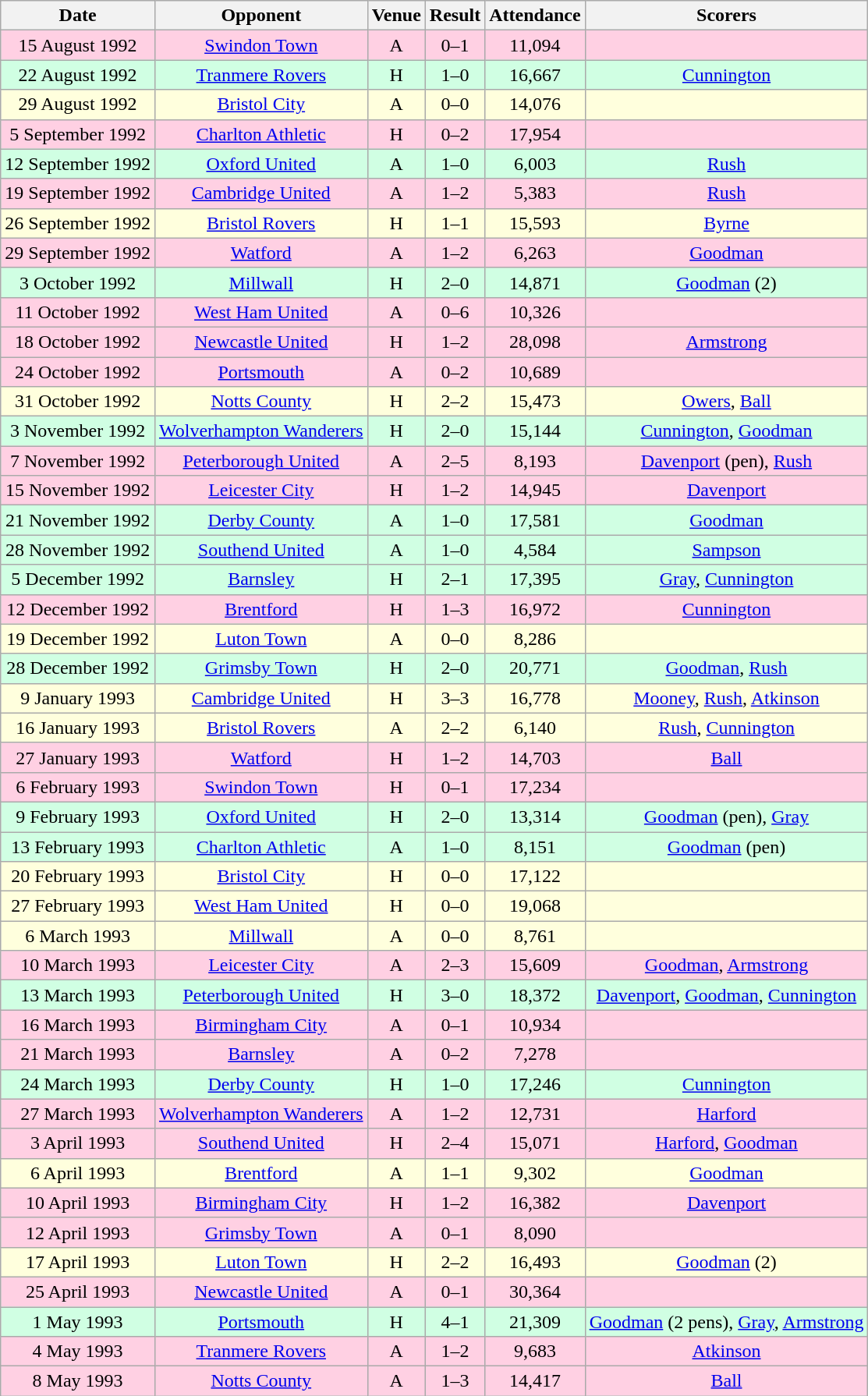<table class="wikitable sortable" style="font-size:100%; text-align:center">
<tr>
<th>Date</th>
<th>Opponent</th>
<th>Venue</th>
<th>Result</th>
<th>Attendance</th>
<th>Scorers</th>
</tr>
<tr style="background-color: #ffd0e3;">
<td>15 August 1992</td>
<td><a href='#'>Swindon Town</a></td>
<td>A</td>
<td>0–1</td>
<td>11,094</td>
<td></td>
</tr>
<tr style="background-color: #d0ffe3;">
<td>22 August 1992</td>
<td><a href='#'>Tranmere Rovers</a></td>
<td>H</td>
<td>1–0</td>
<td>16,667</td>
<td><a href='#'>Cunnington</a></td>
</tr>
<tr style="background-color: #ffffdd;">
<td>29 August 1992</td>
<td><a href='#'>Bristol City</a></td>
<td>A</td>
<td>0–0</td>
<td>14,076</td>
<td></td>
</tr>
<tr style="background-color: #ffd0e3;">
<td>5 September 1992</td>
<td><a href='#'>Charlton Athletic</a></td>
<td>H</td>
<td>0–2</td>
<td>17,954</td>
<td></td>
</tr>
<tr style="background-color: #d0ffe3;">
<td>12 September 1992</td>
<td><a href='#'>Oxford United</a></td>
<td>A</td>
<td>1–0</td>
<td>6,003</td>
<td><a href='#'>Rush</a></td>
</tr>
<tr style="background-color: #ffd0e3;">
<td>19 September 1992</td>
<td><a href='#'>Cambridge United</a></td>
<td>A</td>
<td>1–2</td>
<td>5,383</td>
<td><a href='#'>Rush</a></td>
</tr>
<tr style="background-color: #ffffdd;">
<td>26 September 1992</td>
<td><a href='#'>Bristol Rovers</a></td>
<td>H</td>
<td>1–1</td>
<td>15,593</td>
<td><a href='#'>Byrne</a></td>
</tr>
<tr style="background-color: #ffd0e3;">
<td>29 September 1992</td>
<td><a href='#'>Watford</a></td>
<td>A</td>
<td>1–2</td>
<td>6,263</td>
<td><a href='#'>Goodman</a></td>
</tr>
<tr style="background-color: #d0ffe3;">
<td>3 October 1992</td>
<td><a href='#'>Millwall</a></td>
<td>H</td>
<td>2–0</td>
<td>14,871</td>
<td><a href='#'>Goodman</a> (2)</td>
</tr>
<tr style="background-color: #ffd0e3;">
<td>11 October 1992</td>
<td><a href='#'>West Ham United</a></td>
<td>A</td>
<td>0–6</td>
<td>10,326</td>
<td></td>
</tr>
<tr style="background-color: #ffd0e3;">
<td>18 October 1992</td>
<td><a href='#'>Newcastle United</a></td>
<td>H</td>
<td>1–2</td>
<td>28,098</td>
<td><a href='#'>Armstrong</a></td>
</tr>
<tr style="background-color: #ffd0e3;">
<td>24 October 1992</td>
<td><a href='#'>Portsmouth</a></td>
<td>A</td>
<td>0–2</td>
<td>10,689</td>
<td></td>
</tr>
<tr style="background-color: #ffffdd;">
<td>31 October 1992</td>
<td><a href='#'>Notts County</a></td>
<td>H</td>
<td>2–2</td>
<td>15,473</td>
<td><a href='#'>Owers</a>, <a href='#'>Ball</a></td>
</tr>
<tr style="background-color: #d0ffe3;">
<td>3 November 1992</td>
<td><a href='#'>Wolverhampton Wanderers</a></td>
<td>H</td>
<td>2–0</td>
<td>15,144</td>
<td><a href='#'>Cunnington</a>, <a href='#'>Goodman</a></td>
</tr>
<tr style="background-color: #ffd0e3;">
<td>7 November 1992</td>
<td><a href='#'>Peterborough United</a></td>
<td>A</td>
<td>2–5</td>
<td>8,193</td>
<td><a href='#'>Davenport</a> (pen), <a href='#'>Rush</a></td>
</tr>
<tr style="background-color: #ffd0e3;">
<td>15 November 1992</td>
<td><a href='#'>Leicester City</a></td>
<td>H</td>
<td>1–2</td>
<td>14,945</td>
<td><a href='#'>Davenport</a></td>
</tr>
<tr style="background-color: #d0ffe3;">
<td>21 November 1992</td>
<td><a href='#'>Derby County</a></td>
<td>A</td>
<td>1–0</td>
<td>17,581</td>
<td><a href='#'>Goodman</a></td>
</tr>
<tr style="background-color: #d0ffe3;">
<td>28 November 1992</td>
<td><a href='#'>Southend United</a></td>
<td>A</td>
<td>1–0</td>
<td>4,584</td>
<td><a href='#'>Sampson</a></td>
</tr>
<tr style="background-color: #d0ffe3;">
<td>5 December 1992</td>
<td><a href='#'>Barnsley</a></td>
<td>H</td>
<td>2–1</td>
<td>17,395</td>
<td><a href='#'>Gray</a>, <a href='#'>Cunnington</a></td>
</tr>
<tr style="background-color: #ffd0e3;">
<td>12 December 1992</td>
<td><a href='#'>Brentford</a></td>
<td>H</td>
<td>1–3</td>
<td>16,972</td>
<td><a href='#'>Cunnington</a></td>
</tr>
<tr style="background-color: #ffffdd;">
<td>19 December 1992</td>
<td><a href='#'>Luton Town</a></td>
<td>A</td>
<td>0–0</td>
<td>8,286</td>
<td></td>
</tr>
<tr style="background-color: #d0ffe3;">
<td>28 December 1992</td>
<td><a href='#'>Grimsby Town</a></td>
<td>H</td>
<td>2–0</td>
<td>20,771</td>
<td><a href='#'>Goodman</a>, <a href='#'>Rush</a></td>
</tr>
<tr style="background-color: #ffffdd;">
<td>9 January 1993</td>
<td><a href='#'>Cambridge United</a></td>
<td>H</td>
<td>3–3</td>
<td>16,778</td>
<td><a href='#'>Mooney</a>, <a href='#'>Rush</a>, <a href='#'>Atkinson</a></td>
</tr>
<tr style="background-color: #ffffdd;">
<td>16 January 1993</td>
<td><a href='#'>Bristol Rovers</a></td>
<td>A</td>
<td>2–2</td>
<td>6,140</td>
<td><a href='#'>Rush</a>, <a href='#'>Cunnington</a></td>
</tr>
<tr style="background-color: #ffd0e3;">
<td>27 January 1993</td>
<td><a href='#'>Watford</a></td>
<td>H</td>
<td>1–2</td>
<td>14,703</td>
<td><a href='#'>Ball</a></td>
</tr>
<tr style="background-color: #ffd0e3;">
<td>6 February 1993</td>
<td><a href='#'>Swindon Town</a></td>
<td>H</td>
<td>0–1</td>
<td>17,234</td>
<td></td>
</tr>
<tr style="background-color: #d0ffe3;">
<td>9 February 1993</td>
<td><a href='#'>Oxford United</a></td>
<td>H</td>
<td>2–0</td>
<td>13,314</td>
<td><a href='#'>Goodman</a> (pen), <a href='#'>Gray</a></td>
</tr>
<tr style="background-color: #d0ffe3;">
<td>13 February 1993</td>
<td><a href='#'>Charlton Athletic</a></td>
<td>A</td>
<td>1–0</td>
<td>8,151</td>
<td><a href='#'>Goodman</a> (pen)</td>
</tr>
<tr style="background-color: #ffffdd;">
<td>20 February 1993</td>
<td><a href='#'>Bristol City</a></td>
<td>H</td>
<td>0–0</td>
<td>17,122</td>
<td></td>
</tr>
<tr style="background-color: #ffffdd;">
<td>27 February 1993</td>
<td><a href='#'>West Ham United</a></td>
<td>H</td>
<td>0–0</td>
<td>19,068</td>
<td></td>
</tr>
<tr style="background-color: #ffffdd;">
<td>6 March 1993</td>
<td><a href='#'>Millwall</a></td>
<td>A</td>
<td>0–0</td>
<td>8,761</td>
<td></td>
</tr>
<tr style="background-color: #ffd0e3;">
<td>10 March 1993</td>
<td><a href='#'>Leicester City</a></td>
<td>A</td>
<td>2–3</td>
<td>15,609</td>
<td><a href='#'>Goodman</a>, <a href='#'>Armstrong</a></td>
</tr>
<tr style="background-color: #d0ffe3;">
<td>13 March 1993</td>
<td><a href='#'>Peterborough United</a></td>
<td>H</td>
<td>3–0</td>
<td>18,372</td>
<td><a href='#'>Davenport</a>, <a href='#'>Goodman</a>, <a href='#'>Cunnington</a></td>
</tr>
<tr style="background-color: #ffd0e3;">
<td>16 March 1993</td>
<td><a href='#'>Birmingham City</a></td>
<td>A</td>
<td>0–1</td>
<td>10,934</td>
<td></td>
</tr>
<tr style="background-color: #ffd0e3;">
<td>21 March 1993</td>
<td><a href='#'>Barnsley</a></td>
<td>A</td>
<td>0–2</td>
<td>7,278</td>
<td></td>
</tr>
<tr style="background-color: #d0ffe3;">
<td>24 March 1993</td>
<td><a href='#'>Derby County</a></td>
<td>H</td>
<td>1–0</td>
<td>17,246</td>
<td><a href='#'>Cunnington</a></td>
</tr>
<tr style="background-color: #ffd0e3;">
<td>27 March 1993</td>
<td><a href='#'>Wolverhampton Wanderers</a></td>
<td>A</td>
<td>1–2</td>
<td>12,731</td>
<td><a href='#'>Harford</a></td>
</tr>
<tr style="background-color: #ffd0e3;">
<td>3 April 1993</td>
<td><a href='#'>Southend United</a></td>
<td>H</td>
<td>2–4</td>
<td>15,071</td>
<td><a href='#'>Harford</a>, <a href='#'>Goodman</a></td>
</tr>
<tr style="background-color: #ffffdd;">
<td>6 April 1993</td>
<td><a href='#'>Brentford</a></td>
<td>A</td>
<td>1–1</td>
<td>9,302</td>
<td><a href='#'>Goodman</a></td>
</tr>
<tr style="background-color: #ffd0e3;">
<td>10 April 1993</td>
<td><a href='#'>Birmingham City</a></td>
<td>H</td>
<td>1–2</td>
<td>16,382</td>
<td><a href='#'>Davenport</a></td>
</tr>
<tr style="background-color: #ffd0e3;">
<td>12 April 1993</td>
<td><a href='#'>Grimsby Town</a></td>
<td>A</td>
<td>0–1</td>
<td>8,090</td>
<td></td>
</tr>
<tr style="background-color: #ffffdd;">
<td>17 April 1993</td>
<td><a href='#'>Luton Town</a></td>
<td>H</td>
<td>2–2</td>
<td>16,493</td>
<td><a href='#'>Goodman</a> (2)</td>
</tr>
<tr style="background-color: #ffd0e3;">
<td>25 April 1993</td>
<td><a href='#'>Newcastle United</a></td>
<td>A</td>
<td>0–1</td>
<td>30,364</td>
<td></td>
</tr>
<tr style="background-color: #d0ffe3;">
<td>1 May 1993</td>
<td><a href='#'>Portsmouth</a></td>
<td>H</td>
<td>4–1</td>
<td>21,309</td>
<td><a href='#'>Goodman</a> (2 pens), <a href='#'>Gray</a>, <a href='#'>Armstrong</a></td>
</tr>
<tr style="background-color: #ffd0e3;">
<td>4 May 1993</td>
<td><a href='#'>Tranmere Rovers</a></td>
<td>A</td>
<td>1–2</td>
<td>9,683</td>
<td><a href='#'>Atkinson</a></td>
</tr>
<tr style="background-color: #ffd0e3;">
<td>8 May 1993</td>
<td><a href='#'>Notts County</a></td>
<td>A</td>
<td>1–3</td>
<td>14,417</td>
<td><a href='#'>Ball</a></td>
</tr>
</table>
